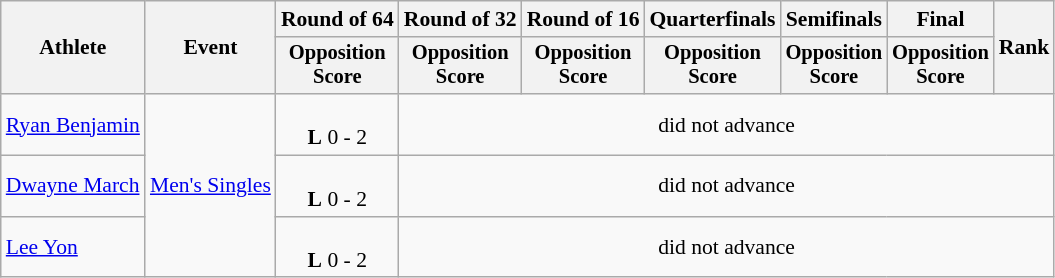<table class=wikitable style="font-size:90%">
<tr>
<th rowspan="2">Athlete</th>
<th rowspan="2">Event</th>
<th>Round of 64</th>
<th>Round of 32</th>
<th>Round of 16</th>
<th>Quarterfinals</th>
<th>Semifinals</th>
<th>Final</th>
<th rowspan=2>Rank</th>
</tr>
<tr style="font-size:95%">
<th>Opposition<br>Score</th>
<th>Opposition<br>Score</th>
<th>Opposition<br>Score</th>
<th>Opposition<br>Score</th>
<th>Opposition<br>Score</th>
<th>Opposition<br>Score</th>
</tr>
<tr align=center>
<td align=left><a href='#'>Ryan Benjamin</a></td>
<td align=left rowspan=3><a href='#'>Men's Singles</a></td>
<td><br><strong>L</strong> 0 - 2</td>
<td colspan=6>did not advance</td>
</tr>
<tr align=center>
<td align=left><a href='#'>Dwayne March</a></td>
<td><br><strong>L</strong> 0 - 2</td>
<td colspan=6>did not advance</td>
</tr>
<tr align=center>
<td align=left><a href='#'>Lee Yon</a></td>
<td><br><strong>L</strong> 0 - 2</td>
<td colspan=6>did not advance</td>
</tr>
</table>
